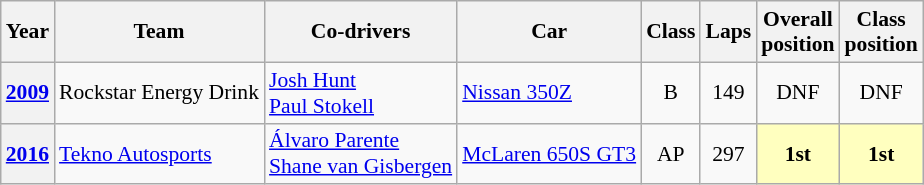<table class="wikitable" style="font-size:90%">
<tr>
<th>Year</th>
<th>Team</th>
<th>Co-drivers</th>
<th>Car</th>
<th>Class</th>
<th>Laps</th>
<th>Overall<br>position</th>
<th>Class<br>position</th>
</tr>
<tr align="center">
<th><a href='#'>2009</a></th>
<td align="left"> Rockstar Energy Drink</td>
<td align="left"> <a href='#'>Josh Hunt</a><br> <a href='#'>Paul Stokell</a></td>
<td align="left"><a href='#'>Nissan 350Z</a></td>
<td>B</td>
<td>149</td>
<td>DNF</td>
<td>DNF</td>
</tr>
<tr align="center">
<th><a href='#'>2016</a></th>
<td align="left"> <a href='#'>Tekno Autosports</a></td>
<td align="left"> <a href='#'>Álvaro Parente</a><br> <a href='#'>Shane van Gisbergen</a></td>
<td align="left"><a href='#'>McLaren 650S GT3</a></td>
<td>AP</td>
<td>297</td>
<td style="background:#ffffbf;"><strong>1st</strong></td>
<td style="background:#ffffbf;"><strong>1st</strong></td>
</tr>
</table>
